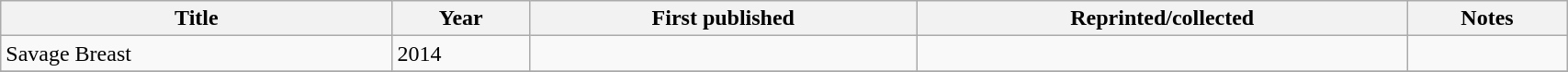<table class='wikitable sortable' width='90%'>
<tr>
<th width=25%>Title</th>
<th>Year</th>
<th>First published</th>
<th>Reprinted/collected</th>
<th>Notes</th>
</tr>
<tr>
<td>Savage Breast</td>
<td>2014</td>
<td></td>
<td></td>
<td></td>
</tr>
<tr>
</tr>
</table>
